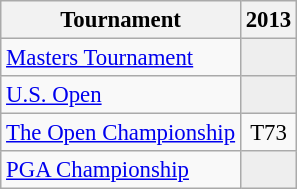<table class="wikitable" style="font-size:95%;text-align:center;">
<tr>
<th>Tournament</th>
<th>2013</th>
</tr>
<tr>
<td align=left><a href='#'>Masters Tournament</a></td>
<td style="background:#eeeeee;"></td>
</tr>
<tr>
<td align=left><a href='#'>U.S. Open</a></td>
<td style="background:#eeeeee;"></td>
</tr>
<tr>
<td align=left><a href='#'>The Open Championship</a></td>
<td>T73</td>
</tr>
<tr>
<td align=left><a href='#'>PGA Championship</a></td>
<td style="background:#eeeeee;"></td>
</tr>
</table>
